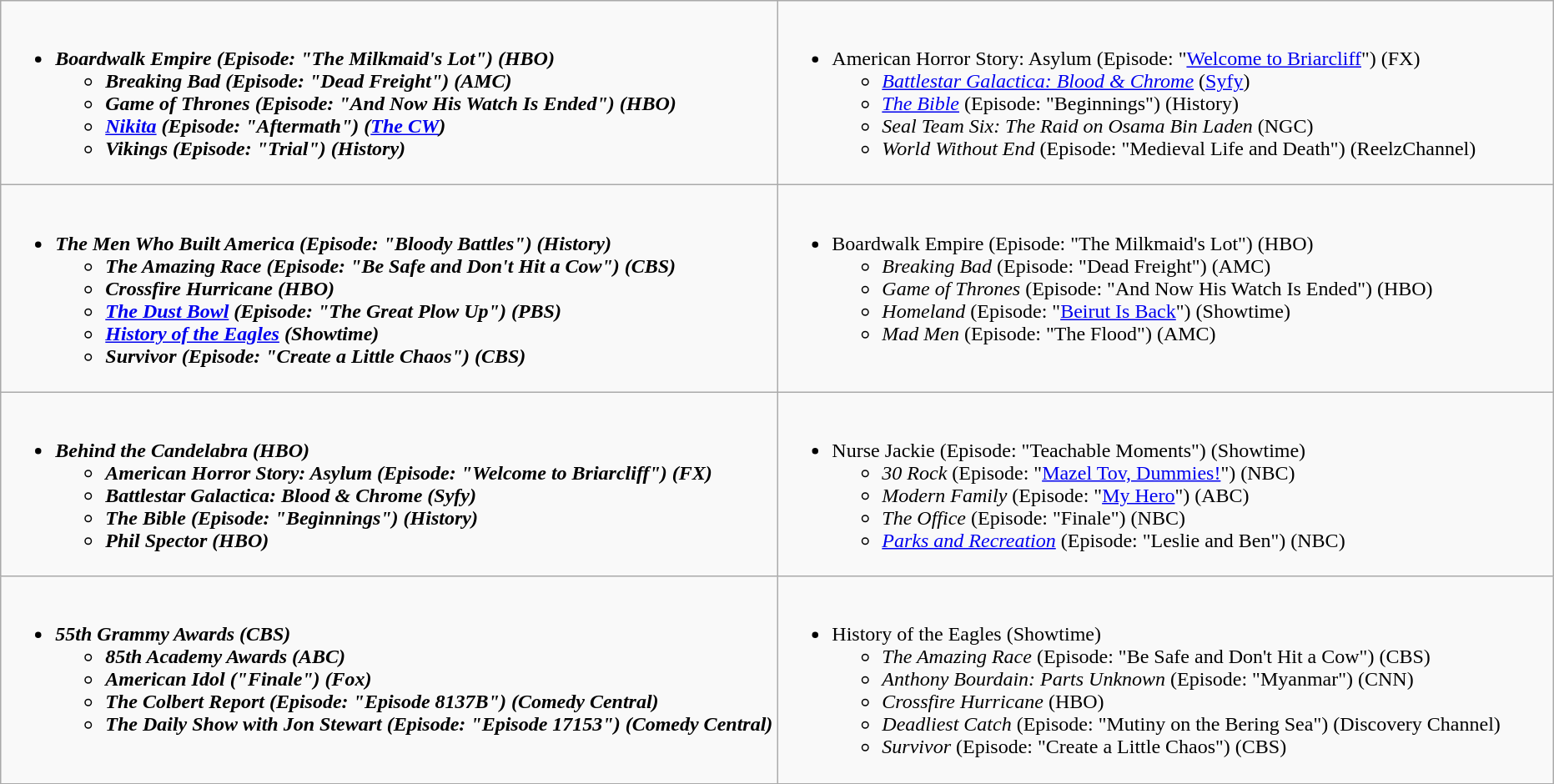<table class="wikitable">
<tr>
<td style="vertical-align:top;" width="50%"><br><ul><li><strong><em>Boardwalk Empire<em> (Episode: "The Milkmaid's Lot") (HBO)<strong><ul><li></em>Breaking Bad<em> (Episode: "Dead Freight") (AMC)</li><li></em>Game of Thrones<em> (Episode: "And Now His Watch Is Ended") (HBO)</li><li></em><a href='#'>Nikita</a><em> (Episode: "Aftermath") (<a href='#'>The CW</a>)</li><li></em>Vikings<em> (Episode: "Trial") (History)</li></ul></li></ul></td>
<td style="vertical-align:top;" width="50%"><br><ul><li></em></strong>American Horror Story: Asylum</em> (Episode: "<a href='#'>Welcome to Briarcliff</a>") (FX)</strong><ul><li><em><a href='#'>Battlestar Galactica: Blood & Chrome</a></em> (<a href='#'>Syfy</a>)</li><li><em><a href='#'>The Bible</a></em> (Episode: "Beginnings") (History)</li><li><em>Seal Team Six: The Raid on Osama Bin Laden</em> (NGC)</li><li><em>World Without End</em> (Episode: "Medieval Life and Death") (ReelzChannel)</li></ul></li></ul></td>
</tr>
<tr>
<td style="vertical-align:top;" width="50%"><br><ul><li><strong><em>The Men Who Built America<em> (Episode: "Bloody Battles") (History)<strong><ul><li></em>The Amazing Race<em> (Episode: "Be Safe and Don't Hit a Cow") (CBS)</li><li></em>Crossfire Hurricane<em> (HBO)</li><li></em><a href='#'>The Dust Bowl</a><em> (Episode: "The Great Plow Up") (PBS)</li><li></em><a href='#'>History of the Eagles</a><em> (Showtime)</li><li></em>Survivor<em> (Episode: "Create a Little Chaos") (CBS)</li></ul></li></ul></td>
<td style="vertical-align:top;" width="50%"><br><ul><li></em></strong>Boardwalk Empire</em> (Episode: "The Milkmaid's Lot") (HBO)</strong><ul><li><em>Breaking Bad</em> (Episode: "Dead Freight") (AMC)</li><li><em>Game of Thrones</em> (Episode: "And Now His Watch Is Ended") (HBO)</li><li><em>Homeland</em> (Episode: "<a href='#'>Beirut Is Back</a>") (Showtime)</li><li><em>Mad Men</em> (Episode: "The Flood") (AMC)</li></ul></li></ul></td>
</tr>
<tr>
<td style="vertical-align:top;" width="50%"><br><ul><li><strong><em>Behind the Candelabra<em> (HBO)<strong><ul><li></em>American Horror Story: Asylum<em> (Episode: "Welcome to Briarcliff") (FX)</li><li></em>Battlestar Galactica: Blood & Chrome<em> (Syfy)</li><li></em>The Bible<em> (Episode: "Beginnings") (History)</li><li></em>Phil Spector<em> (HBO)</li></ul></li></ul></td>
<td style="vertical-align:top;" width="50%"><br><ul><li></em></strong>Nurse Jackie</em> (Episode: "Teachable Moments") (Showtime)</strong><ul><li><em>30 Rock</em> (Episode: "<a href='#'>Mazel Tov, Dummies!</a>") (NBC)</li><li><em>Modern Family</em> (Episode: "<a href='#'>My Hero</a>") (ABC)</li><li><em>The Office</em> (Episode: "Finale") (NBC)</li><li><em><a href='#'>Parks and Recreation</a></em> (Episode: "Leslie and Ben") (NBC)</li></ul></li></ul></td>
</tr>
<tr>
<td style="vertical-align:top;" width="50%"><br><ul><li><strong><em>55th Grammy Awards<em> (CBS)<strong><ul><li></em>85th Academy Awards<em> (ABC)</li><li></em>American Idol<em> ("Finale") (Fox)</li><li></em>The Colbert Report<em> (Episode: "Episode 8137B") (Comedy Central)</li><li></em>The Daily Show with Jon Stewart<em> (Episode: "Episode 17153") (Comedy Central)</li></ul></li></ul></td>
<td style="vertical-align:top;" width="50%"><br><ul><li></em></strong>History of the Eagles</em> (Showtime)</strong><ul><li><em>The Amazing Race</em> (Episode: "Be Safe and Don't Hit a Cow") (CBS)</li><li><em>Anthony Bourdain: Parts Unknown</em> (Episode: "Myanmar") (CNN)</li><li><em>Crossfire Hurricane</em> (HBO)</li><li><em>Deadliest Catch</em> (Episode: "Mutiny on the Bering Sea") (Discovery Channel)</li><li><em>Survivor</em> (Episode: "Create a Little Chaos") (CBS)</li></ul></li></ul></td>
</tr>
</table>
